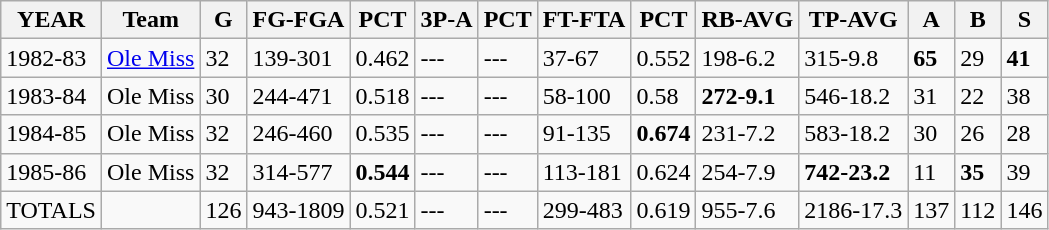<table class="wikitable">
<tr>
<th>YEAR</th>
<th>Team</th>
<th>G</th>
<th>FG-FGA</th>
<th>PCT</th>
<th>3P-A</th>
<th>PCT</th>
<th>FT-FTA</th>
<th>PCT</th>
<th>RB-AVG</th>
<th>TP-AVG</th>
<th>A</th>
<th>B</th>
<th>S</th>
</tr>
<tr>
<td>1982-83</td>
<td><a href='#'>Ole Miss</a></td>
<td>32</td>
<td>139-301</td>
<td>0.462</td>
<td>---</td>
<td>---</td>
<td>37-67</td>
<td>0.552</td>
<td>198-6.2</td>
<td>315-9.8</td>
<td><strong>65</strong></td>
<td>29</td>
<td><strong>41</strong></td>
</tr>
<tr>
<td>1983-84</td>
<td>Ole Miss</td>
<td>30</td>
<td>244-471</td>
<td>0.518</td>
<td>---</td>
<td>---</td>
<td>58-100</td>
<td>0.58</td>
<td><strong>272-9.1</strong></td>
<td>546-18.2</td>
<td>31</td>
<td>22</td>
<td>38</td>
</tr>
<tr>
<td>1984-85</td>
<td>Ole Miss</td>
<td>32</td>
<td>246-460</td>
<td>0.535</td>
<td>---</td>
<td>---</td>
<td>91-135</td>
<td><strong>0.674</strong></td>
<td>231-7.2</td>
<td>583-18.2</td>
<td>30</td>
<td>26</td>
<td>28</td>
</tr>
<tr>
<td>1985-86</td>
<td>Ole Miss</td>
<td>32</td>
<td>314-577</td>
<td><strong>0.544</strong></td>
<td>---</td>
<td>---</td>
<td>113-181</td>
<td>0.624</td>
<td>254-7.9</td>
<td><strong>742-23.2</strong></td>
<td>11</td>
<td><strong>35</strong></td>
<td>39</td>
</tr>
<tr>
<td>TOTALS</td>
<td></td>
<td>126</td>
<td>943-1809</td>
<td>0.521</td>
<td>---</td>
<td>---</td>
<td>299-483</td>
<td>0.619</td>
<td>955-7.6</td>
<td>2186-17.3</td>
<td>137</td>
<td>112</td>
<td>146</td>
</tr>
</table>
